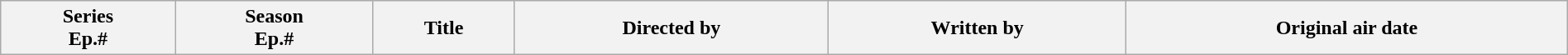<table class="wikitable plainrowheaders" style="width:100%; margin:auto;">
<tr>
<th>Series<br>Ep.#</th>
<th>Season<br>Ep.#</th>
<th>Title</th>
<th>Directed by</th>
<th>Written by</th>
<th>Original air date<br>










</th>
</tr>
</table>
